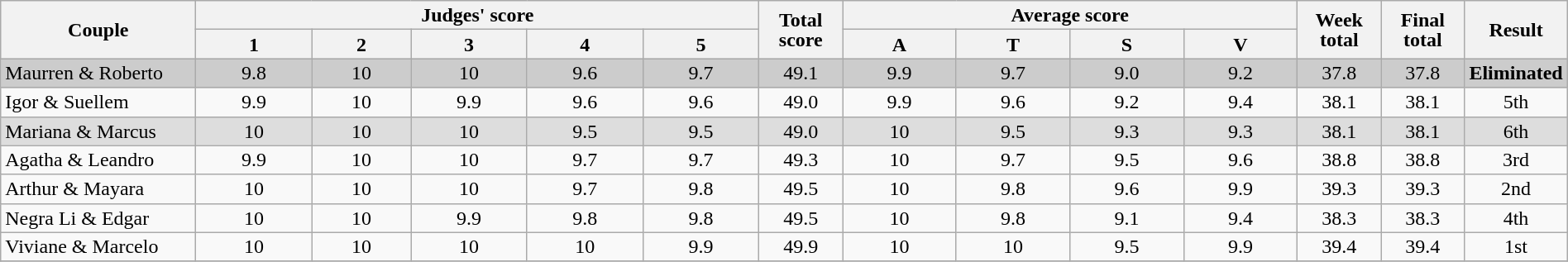<table class="wikitable" style="font-size:100%; line-height:16px; text-align:center" width="100%">
<tr>
<th rowspan=2 width=150>Couple</th>
<th colspan=5 width=185>Judges' score</th>
<th rowspan=2 width=060>Total score</th>
<th colspan=4 width=148>Average score</th>
<th rowspan=2 width=060>Week total</th>
<th rowspan=2 width=060>Final total</th>
<th rowspan=2 width=075>Result</th>
</tr>
<tr>
<th>1</th>
<th>2</th>
<th>3</th>
<th>4</th>
<th>5</th>
<th>A</th>
<th>T</th>
<th>S</th>
<th>V</th>
</tr>
<tr bgcolor="CCCCCC">
<td align="left">Maurren & Roberto</td>
<td>9.8</td>
<td>10</td>
<td>10</td>
<td>9.6</td>
<td>9.7</td>
<td>49.1</td>
<td>9.9</td>
<td>9.7</td>
<td>9.0</td>
<td>9.2</td>
<td>37.8</td>
<td>37.8</td>
<td><strong>Eliminated</strong></td>
</tr>
<tr>
<td align="left">Igor & Suellem</td>
<td>9.9</td>
<td>10</td>
<td>9.9</td>
<td>9.6</td>
<td>9.6</td>
<td>49.0</td>
<td>9.9</td>
<td>9.6</td>
<td>9.2</td>
<td>9.4</td>
<td>38.1</td>
<td>38.1</td>
<td>5th</td>
</tr>
<tr bgcolor="DDDDDD">
<td align="left">Mariana & Marcus</td>
<td>10</td>
<td>10</td>
<td>10</td>
<td>9.5</td>
<td>9.5</td>
<td>49.0</td>
<td>10</td>
<td>9.5</td>
<td>9.3</td>
<td>9.3</td>
<td>38.1</td>
<td>38.1</td>
<td>6th</td>
</tr>
<tr>
<td align="left">Agatha & Leandro</td>
<td>9.9</td>
<td>10</td>
<td>10</td>
<td>9.7</td>
<td>9.7</td>
<td>49.3</td>
<td>10</td>
<td>9.7</td>
<td>9.5</td>
<td>9.6</td>
<td>38.8</td>
<td>38.8</td>
<td>3rd</td>
</tr>
<tr>
<td align="left">Arthur & Mayara</td>
<td>10</td>
<td>10</td>
<td>10</td>
<td>9.7</td>
<td>9.8</td>
<td>49.5</td>
<td>10</td>
<td>9.8</td>
<td>9.6</td>
<td>9.9</td>
<td>39.3</td>
<td>39.3</td>
<td>2nd</td>
</tr>
<tr>
<td align="left">Negra Li & Edgar</td>
<td>10</td>
<td>10</td>
<td>9.9</td>
<td>9.8</td>
<td>9.8</td>
<td>49.5</td>
<td>10</td>
<td>9.8</td>
<td>9.1</td>
<td>9.4</td>
<td>38.3</td>
<td>38.3</td>
<td>4th</td>
</tr>
<tr>
<td align="left">Viviane & Marcelo</td>
<td>10</td>
<td>10</td>
<td>10</td>
<td>10</td>
<td>9.9</td>
<td>49.9</td>
<td>10</td>
<td>10</td>
<td>9.5</td>
<td>9.9</td>
<td>39.4</td>
<td>39.4</td>
<td>1st</td>
</tr>
<tr>
</tr>
</table>
